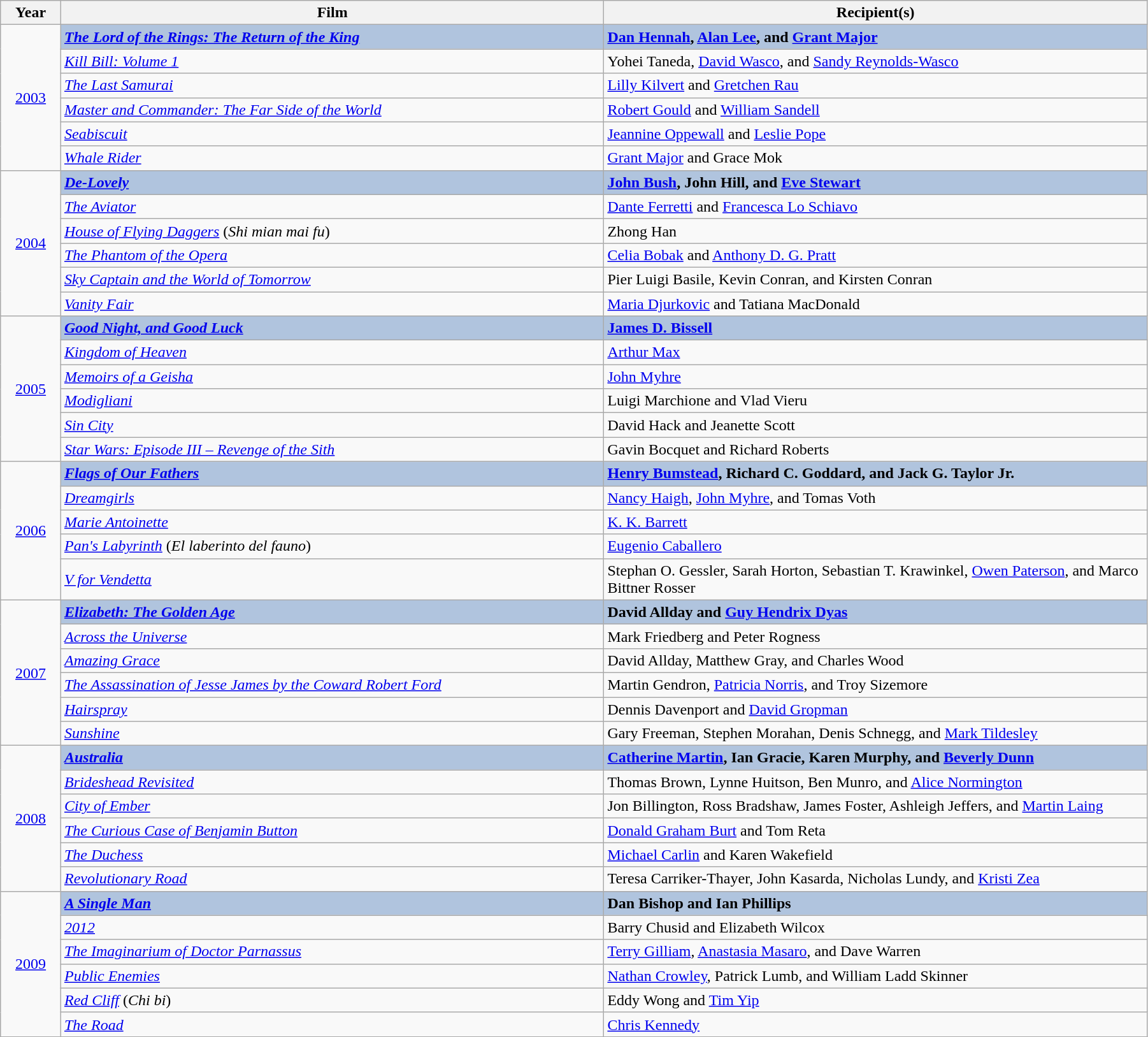<table class="wikitable" width="95%" cellpadding="5">
<tr>
<th width="5%">Year</th>
<th width="45%">Film</th>
<th width="45%">Recipient(s)</th>
</tr>
<tr>
<td rowspan="6" style="text-align:center;"><a href='#'>2003</a></td>
<td style="background:#B0C4DE;"><strong><em><a href='#'>The Lord of the Rings: The Return of the King</a></em></strong></td>
<td style="background:#B0C4DE;"><strong><a href='#'>Dan Hennah</a>, <a href='#'>Alan Lee</a>, and <a href='#'>Grant Major</a></strong></td>
</tr>
<tr>
<td><em><a href='#'>Kill Bill: Volume 1</a></em></td>
<td>Yohei Taneda, <a href='#'>David Wasco</a>, and <a href='#'>Sandy Reynolds-Wasco</a></td>
</tr>
<tr>
<td><em><a href='#'>The Last Samurai</a></em></td>
<td><a href='#'>Lilly Kilvert</a> and <a href='#'>Gretchen Rau</a></td>
</tr>
<tr>
<td><em><a href='#'>Master and Commander: The Far Side of the World</a></em></td>
<td><a href='#'>Robert Gould</a> and <a href='#'>William Sandell</a></td>
</tr>
<tr>
<td><em><a href='#'>Seabiscuit</a></em></td>
<td><a href='#'>Jeannine Oppewall</a> and <a href='#'>Leslie Pope</a></td>
</tr>
<tr>
<td><em><a href='#'>Whale Rider</a></em></td>
<td><a href='#'>Grant Major</a> and Grace Mok</td>
</tr>
<tr>
<td rowspan="6" style="text-align:center;"><a href='#'>2004</a></td>
<td style="background:#B0C4DE;"><strong><em><a href='#'>De-Lovely</a></em></strong></td>
<td style="background:#B0C4DE;"><strong><a href='#'>John Bush</a>, John Hill, and <a href='#'>Eve Stewart</a></strong></td>
</tr>
<tr>
<td><em><a href='#'>The Aviator</a></em></td>
<td><a href='#'>Dante Ferretti</a> and <a href='#'>Francesca Lo Schiavo</a></td>
</tr>
<tr>
<td><em><a href='#'>House of Flying Daggers</a></em> (<em>Shi mian mai fu</em>)</td>
<td>Zhong Han</td>
</tr>
<tr>
<td><em><a href='#'>The Phantom of the Opera</a></em></td>
<td><a href='#'>Celia Bobak</a> and <a href='#'>Anthony D. G. Pratt</a></td>
</tr>
<tr>
<td><em><a href='#'>Sky Captain and the World of Tomorrow</a></em></td>
<td>Pier Luigi Basile, Kevin Conran, and Kirsten Conran</td>
</tr>
<tr>
<td><em><a href='#'>Vanity Fair</a></em></td>
<td><a href='#'>Maria Djurkovic</a> and Tatiana MacDonald</td>
</tr>
<tr>
<td rowspan="6" style="text-align:center;"><a href='#'>2005</a></td>
<td style="background:#B0C4DE;"><strong><em><a href='#'>Good Night, and Good Luck</a></em></strong></td>
<td style="background:#B0C4DE;"><strong><a href='#'>James D. Bissell</a></strong></td>
</tr>
<tr>
<td><em><a href='#'>Kingdom of Heaven</a></em></td>
<td><a href='#'>Arthur Max</a></td>
</tr>
<tr>
<td><em><a href='#'>Memoirs of a Geisha</a></em></td>
<td><a href='#'>John Myhre</a></td>
</tr>
<tr>
<td><em><a href='#'>Modigliani</a></em></td>
<td>Luigi Marchione and Vlad Vieru</td>
</tr>
<tr>
<td><em><a href='#'>Sin City</a></em></td>
<td>David Hack and Jeanette Scott</td>
</tr>
<tr>
<td><em><a href='#'>Star Wars: Episode III – Revenge of the Sith</a></em></td>
<td>Gavin Bocquet and Richard Roberts</td>
</tr>
<tr>
<td rowspan="5" style="text-align:center;"><a href='#'>2006</a></td>
<td style="background:#B0C4DE;"><strong><em><a href='#'>Flags of Our Fathers</a></em></strong></td>
<td style="background:#B0C4DE;"><strong><a href='#'>Henry Bumstead</a>, Richard C. Goddard, and Jack G. Taylor Jr.</strong></td>
</tr>
<tr>
<td><em><a href='#'>Dreamgirls</a></em></td>
<td><a href='#'>Nancy Haigh</a>, <a href='#'>John Myhre</a>, and Tomas Voth</td>
</tr>
<tr>
<td><em><a href='#'>Marie Antoinette</a></em></td>
<td><a href='#'>K. K. Barrett</a></td>
</tr>
<tr>
<td><em><a href='#'>Pan's Labyrinth</a></em> (<em>El laberinto del fauno</em>)</td>
<td><a href='#'>Eugenio Caballero</a></td>
</tr>
<tr>
<td><em><a href='#'>V for Vendetta</a></em></td>
<td>Stephan O. Gessler, Sarah Horton, Sebastian T. Krawinkel, <a href='#'>Owen Paterson</a>, and Marco Bittner Rosser</td>
</tr>
<tr>
<td rowspan="6" style="text-align:center;"><a href='#'>2007</a></td>
<td style="background:#B0C4DE;"><strong><em><a href='#'>Elizabeth: The Golden Age</a></em></strong></td>
<td style="background:#B0C4DE;"><strong>David Allday and <a href='#'>Guy Hendrix Dyas</a></strong></td>
</tr>
<tr>
<td><em><a href='#'>Across the Universe</a></em></td>
<td>Mark Friedberg and Peter Rogness</td>
</tr>
<tr>
<td><em><a href='#'>Amazing Grace</a></em></td>
<td>David Allday, Matthew Gray, and Charles Wood</td>
</tr>
<tr>
<td><em><a href='#'>The Assassination of Jesse James by the Coward Robert Ford</a></em></td>
<td>Martin Gendron, <a href='#'>Patricia Norris</a>, and Troy Sizemore</td>
</tr>
<tr>
<td><em><a href='#'>Hairspray</a></em></td>
<td>Dennis Davenport and <a href='#'>David Gropman</a></td>
</tr>
<tr>
<td><em><a href='#'>Sunshine</a></em></td>
<td>Gary Freeman, Stephen Morahan, Denis Schnegg, and <a href='#'>Mark Tildesley</a></td>
</tr>
<tr>
<td rowspan="6" style="text-align:center;"><a href='#'>2008</a></td>
<td style="background:#B0C4DE;"><strong><em><a href='#'>Australia</a></em></strong></td>
<td style="background:#B0C4DE;"><strong><a href='#'>Catherine Martin</a>, Ian Gracie, Karen Murphy, and <a href='#'>Beverly Dunn</a></strong></td>
</tr>
<tr>
<td><em><a href='#'>Brideshead Revisited</a></em></td>
<td>Thomas Brown, Lynne Huitson, Ben Munro, and <a href='#'>Alice Normington</a></td>
</tr>
<tr>
<td><em><a href='#'>City of Ember</a></em></td>
<td>Jon Billington, Ross Bradshaw, James Foster, Ashleigh Jeffers, and <a href='#'>Martin Laing</a></td>
</tr>
<tr>
<td><em><a href='#'>The Curious Case of Benjamin Button</a></em></td>
<td><a href='#'>Donald Graham Burt</a> and Tom Reta</td>
</tr>
<tr>
<td><em><a href='#'>The Duchess</a></em></td>
<td><a href='#'>Michael Carlin</a> and Karen Wakefield</td>
</tr>
<tr>
<td><em><a href='#'>Revolutionary Road</a></em></td>
<td>Teresa Carriker-Thayer, John Kasarda, Nicholas Lundy, and <a href='#'>Kristi Zea</a></td>
</tr>
<tr>
<td rowspan="6" style="text-align:center;"><a href='#'>2009</a></td>
<td style="background:#B0C4DE;"><strong><em><a href='#'>A Single Man</a></em></strong></td>
<td style="background:#B0C4DE;"><strong>Dan Bishop and Ian Phillips</strong></td>
</tr>
<tr>
<td><em><a href='#'>2012</a></em></td>
<td>Barry Chusid and Elizabeth Wilcox</td>
</tr>
<tr>
<td><em><a href='#'>The Imaginarium of Doctor Parnassus</a></em></td>
<td><a href='#'>Terry Gilliam</a>, <a href='#'>Anastasia Masaro</a>, and Dave Warren</td>
</tr>
<tr>
<td><em><a href='#'>Public Enemies</a></em></td>
<td><a href='#'>Nathan Crowley</a>, Patrick Lumb, and William Ladd Skinner</td>
</tr>
<tr>
<td><em><a href='#'>Red Cliff</a></em> (<em>Chi bi</em>)</td>
<td>Eddy Wong and <a href='#'>Tim Yip</a></td>
</tr>
<tr>
<td><em><a href='#'>The Road</a></em></td>
<td><a href='#'>Chris Kennedy</a></td>
</tr>
</table>
